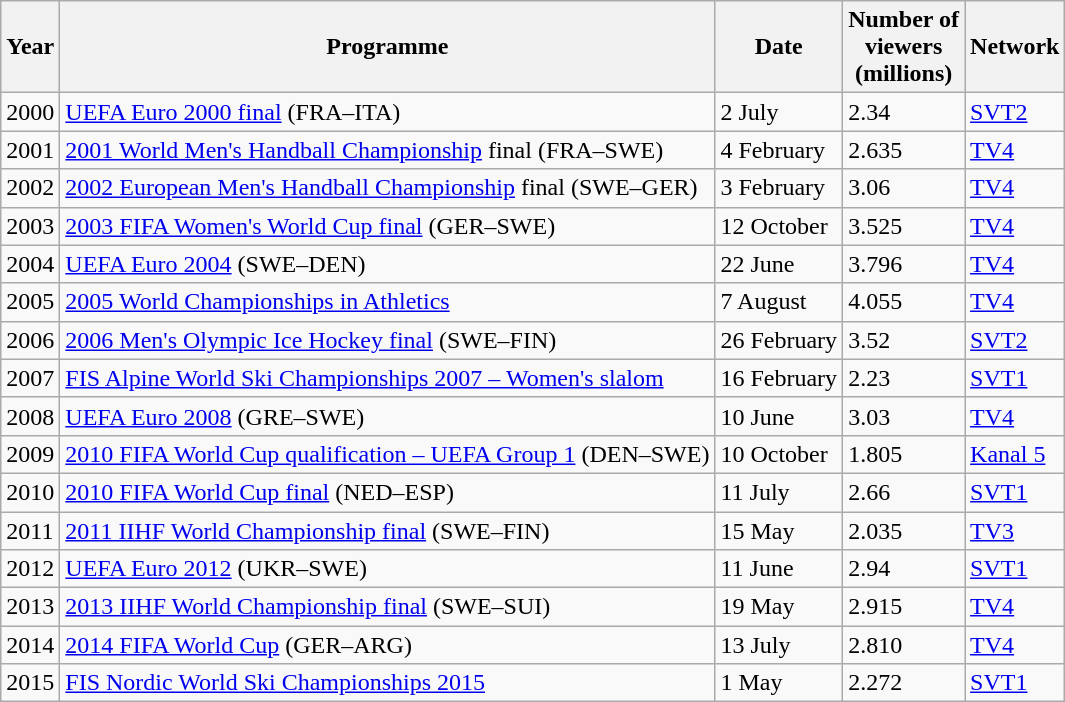<table class="sortable wikitable">
<tr>
<th>Year</th>
<th>Programme</th>
<th>Date</th>
<th>Number of<br>viewers<br>(millions)</th>
<th>Network</th>
</tr>
<tr>
<td>2000</td>
<td><a href='#'>UEFA Euro 2000 final</a> (FRA–ITA)</td>
<td>2 July</td>
<td>2.34</td>
<td><a href='#'>SVT2</a></td>
</tr>
<tr>
<td>2001</td>
<td><a href='#'>2001 World Men's Handball Championship</a> final (FRA–SWE)</td>
<td>4 February</td>
<td>2.635</td>
<td><a href='#'>TV4</a></td>
</tr>
<tr>
<td>2002</td>
<td><a href='#'>2002 European Men's Handball Championship</a> final (SWE–GER)</td>
<td>3 February</td>
<td>3.06</td>
<td><a href='#'>TV4</a></td>
</tr>
<tr>
<td>2003</td>
<td><a href='#'>2003 FIFA Women's World Cup final</a> (GER–SWE)</td>
<td>12 October</td>
<td>3.525</td>
<td><a href='#'>TV4</a></td>
</tr>
<tr>
<td>2004</td>
<td><a href='#'>UEFA Euro 2004</a> (SWE–DEN)</td>
<td>22 June</td>
<td>3.796</td>
<td><a href='#'>TV4</a></td>
</tr>
<tr>
<td>2005</td>
<td><a href='#'>2005 World Championships in Athletics</a></td>
<td>7 August</td>
<td>4.055</td>
<td><a href='#'>TV4</a></td>
</tr>
<tr>
<td>2006</td>
<td><a href='#'>2006 Men's Olympic Ice Hockey final</a> (SWE–FIN)</td>
<td>26 February</td>
<td>3.52</td>
<td><a href='#'>SVT2</a></td>
</tr>
<tr>
<td>2007</td>
<td><a href='#'>FIS Alpine World Ski Championships 2007 – Women's slalom</a></td>
<td>16 February</td>
<td>2.23</td>
<td><a href='#'>SVT1</a></td>
</tr>
<tr>
<td>2008</td>
<td><a href='#'>UEFA Euro 2008</a> (GRE–SWE)</td>
<td>10 June</td>
<td>3.03</td>
<td><a href='#'>TV4</a></td>
</tr>
<tr>
<td>2009</td>
<td><a href='#'>2010 FIFA World Cup qualification – UEFA Group 1</a> (DEN–SWE)</td>
<td>10 October</td>
<td>1.805</td>
<td><a href='#'>Kanal 5</a></td>
</tr>
<tr>
<td>2010</td>
<td><a href='#'>2010 FIFA World Cup final</a> (NED–ESP)</td>
<td>11 July</td>
<td>2.66</td>
<td><a href='#'>SVT1</a></td>
</tr>
<tr>
<td>2011</td>
<td><a href='#'>2011 IIHF World Championship final</a> (SWE–FIN)</td>
<td>15 May</td>
<td>2.035</td>
<td><a href='#'>TV3</a></td>
</tr>
<tr>
<td>2012</td>
<td><a href='#'>UEFA Euro 2012</a> (UKR–SWE)</td>
<td>11 June</td>
<td>2.94</td>
<td><a href='#'>SVT1</a></td>
</tr>
<tr>
<td>2013</td>
<td><a href='#'>2013 IIHF World Championship final</a> (SWE–SUI)</td>
<td>19 May</td>
<td>2.915</td>
<td><a href='#'>TV4</a></td>
</tr>
<tr>
<td>2014</td>
<td><a href='#'>2014 FIFA World Cup</a> (GER–ARG)</td>
<td>13 July</td>
<td>2.810</td>
<td><a href='#'>TV4</a></td>
</tr>
<tr>
<td>2015</td>
<td><a href='#'>FIS Nordic World Ski Championships 2015</a></td>
<td>1 May</td>
<td>2.272</td>
<td><a href='#'>SVT1</a></td>
</tr>
</table>
